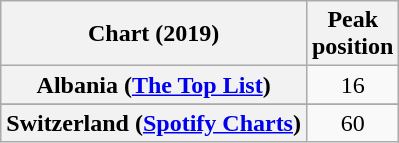<table class="wikitable sortable plainrowheaders" style="text-align:center">
<tr>
<th scope="col">Chart (2019)</th>
<th scope="col">Peak<br>position</th>
</tr>
<tr>
<th scope="row">Albania (<a href='#'>The Top List</a>)</th>
<td>16</td>
</tr>
<tr>
</tr>
<tr>
<th scope="row">Switzerland (<a href='#'>Spotify Charts</a>)</th>
<td>60</td>
</tr>
</table>
